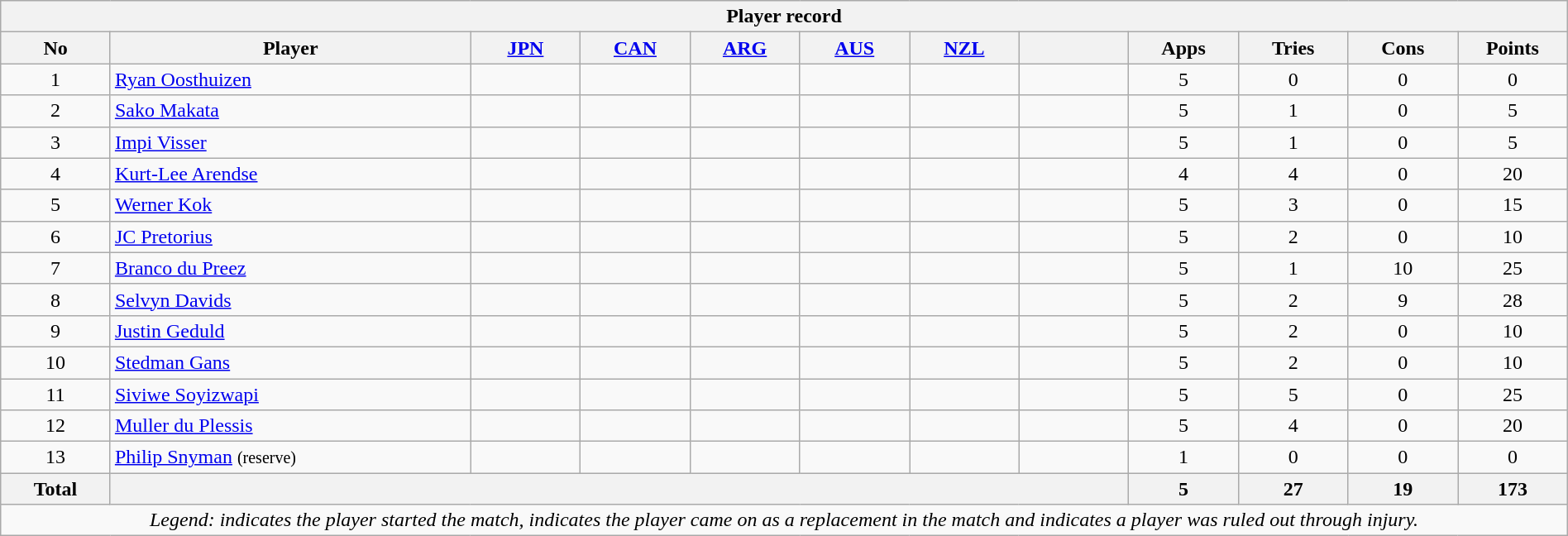<table class="wikitable" style="text-align:center; width:100%">
<tr>
<th colspan="100%">Player record</th>
</tr>
<tr>
<th style="width:7%;">No</th>
<th style="width:23%;">Player</th>
<th style="width:7%;"><a href='#'>JPN</a></th>
<th style="width:7%;"><a href='#'>CAN</a></th>
<th style="width:7%;"><a href='#'>ARG</a></th>
<th style="width:7%;"><a href='#'>AUS</a></th>
<th style="width:7%;"><a href='#'>NZL</a></th>
<th style="width:7%;"></th>
<th style="width:7%;">Apps</th>
<th style="width:7%;">Tries</th>
<th style="width:7%;">Cons</th>
<th style="width:7%;">Points</th>
</tr>
<tr>
<td>1</td>
<td style="text-align:left;"><a href='#'>Ryan Oosthuizen</a></td>
<td></td>
<td></td>
<td></td>
<td></td>
<td></td>
<td></td>
<td>5</td>
<td>0</td>
<td>0</td>
<td>0</td>
</tr>
<tr>
<td>2</td>
<td style="text-align:left;"><a href='#'>Sako Makata</a></td>
<td></td>
<td></td>
<td></td>
<td></td>
<td></td>
<td></td>
<td>5</td>
<td>1</td>
<td>0</td>
<td>5</td>
</tr>
<tr>
<td>3</td>
<td style="text-align:left;"><a href='#'>Impi Visser</a></td>
<td></td>
<td></td>
<td></td>
<td></td>
<td></td>
<td></td>
<td>5</td>
<td>1</td>
<td>0</td>
<td>5</td>
</tr>
<tr>
<td>4</td>
<td style="text-align:left;"><a href='#'>Kurt-Lee Arendse</a></td>
<td></td>
<td></td>
<td></td>
<td></td>
<td></td>
<td></td>
<td>4</td>
<td>4</td>
<td>0</td>
<td>20</td>
</tr>
<tr>
<td>5</td>
<td style="text-align:left;"><a href='#'>Werner Kok</a></td>
<td></td>
<td></td>
<td></td>
<td></td>
<td></td>
<td></td>
<td>5</td>
<td>3</td>
<td>0</td>
<td>15</td>
</tr>
<tr>
<td>6</td>
<td style="text-align:left;"><a href='#'>JC Pretorius</a></td>
<td></td>
<td></td>
<td></td>
<td></td>
<td></td>
<td></td>
<td>5</td>
<td>2</td>
<td>0</td>
<td>10</td>
</tr>
<tr>
<td>7</td>
<td style="text-align:left;"><a href='#'>Branco du Preez</a></td>
<td></td>
<td></td>
<td></td>
<td></td>
<td></td>
<td></td>
<td>5</td>
<td>1</td>
<td>10</td>
<td>25</td>
</tr>
<tr>
<td>8</td>
<td style="text-align:left;"><a href='#'>Selvyn Davids</a></td>
<td></td>
<td></td>
<td></td>
<td></td>
<td></td>
<td></td>
<td>5</td>
<td>2</td>
<td>9</td>
<td>28</td>
</tr>
<tr>
<td>9</td>
<td style="text-align:left;"><a href='#'>Justin Geduld</a></td>
<td></td>
<td></td>
<td></td>
<td></td>
<td></td>
<td></td>
<td>5</td>
<td>2</td>
<td>0</td>
<td>10</td>
</tr>
<tr>
<td>10</td>
<td style="text-align:left;"><a href='#'>Stedman Gans</a></td>
<td></td>
<td></td>
<td></td>
<td></td>
<td></td>
<td></td>
<td>5</td>
<td>2</td>
<td>0</td>
<td>10</td>
</tr>
<tr>
<td>11</td>
<td style="text-align:left;"><a href='#'>Siviwe Soyizwapi</a></td>
<td></td>
<td></td>
<td></td>
<td></td>
<td></td>
<td></td>
<td>5</td>
<td>5</td>
<td>0</td>
<td>25</td>
</tr>
<tr>
<td>12</td>
<td style="text-align:left;"><a href='#'>Muller du Plessis</a></td>
<td></td>
<td></td>
<td></td>
<td></td>
<td></td>
<td></td>
<td>5</td>
<td>4</td>
<td>0</td>
<td>20</td>
</tr>
<tr>
<td>13</td>
<td style="text-align:left;"><a href='#'>Philip Snyman</a> <small>(reserve)</small></td>
<td></td>
<td></td>
<td></td>
<td></td>
<td></td>
<td></td>
<td>1</td>
<td>0</td>
<td>0</td>
<td>0</td>
</tr>
<tr>
<th>Total</th>
<th colspan="7"></th>
<th>5</th>
<th>27</th>
<th>19</th>
<th>173</th>
</tr>
<tr>
<td colspan="100%"><em>Legend: <span></span> indicates the player started the match, <span></span> indicates the player came on as a replacement in the match and  indicates a player was ruled out through injury.</em></td>
</tr>
</table>
